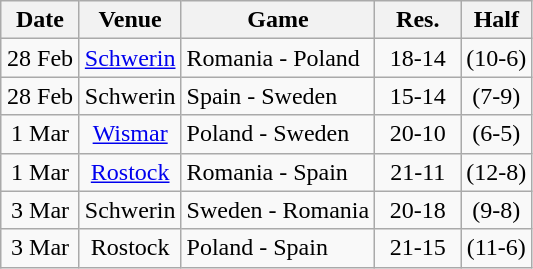<table class="wikitable" style="text-align:center;">
<tr>
<th width="45px">Date</th>
<th>Venue</th>
<th>Game</th>
<th width="50px">Res.</th>
<th>Half</th>
</tr>
<tr>
<td>28 Feb</td>
<td><a href='#'>Schwerin</a></td>
<td align="left">Romania - Poland</td>
<td>18-14</td>
<td>(10-6)</td>
</tr>
<tr>
<td>28 Feb</td>
<td>Schwerin</td>
<td align="left">Spain - Sweden</td>
<td>15-14</td>
<td>(7-9)</td>
</tr>
<tr>
<td>1 Mar</td>
<td><a href='#'>Wismar</a></td>
<td align="left">Poland - Sweden</td>
<td>20-10</td>
<td>(6-5)</td>
</tr>
<tr>
<td>1 Mar</td>
<td><a href='#'>Rostock</a></td>
<td align="left">Romania - Spain</td>
<td>21-11</td>
<td>(12-8)</td>
</tr>
<tr>
<td>3 Mar</td>
<td>Schwerin</td>
<td align="left">Sweden - Romania</td>
<td>20-18</td>
<td>(9-8)</td>
</tr>
<tr>
<td>3 Mar</td>
<td>Rostock</td>
<td align="left">Poland - Spain</td>
<td>21-15</td>
<td>(11-6)</td>
</tr>
</table>
